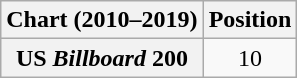<table class="wikitable plainrowheaders" style="text-align:center">
<tr>
<th scope="col">Chart (2010–2019)</th>
<th scope="col">Position</th>
</tr>
<tr>
<th scope="row">US <em>Billboard</em> 200</th>
<td>10</td>
</tr>
</table>
